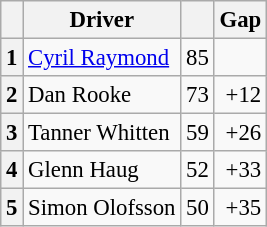<table class="wikitable" style="font-size: 95%;">
<tr>
<th></th>
<th>Driver</th>
<th></th>
<th>Gap</th>
</tr>
<tr>
<th>1</th>
<td> <a href='#'>Cyril Raymond</a></td>
<td align="right">85</td>
<td align="right"></td>
</tr>
<tr>
<th>2</th>
<td> Dan Rooke</td>
<td align="right">73</td>
<td align="right">+12</td>
</tr>
<tr>
<th>3</th>
<td> Tanner Whitten</td>
<td align="right">59</td>
<td align="right">+26</td>
</tr>
<tr>
<th>4</th>
<td> Glenn Haug</td>
<td align="right">52</td>
<td align="right">+33</td>
</tr>
<tr>
<th>5</th>
<td> Simon Olofsson</td>
<td align="right">50</td>
<td align="right">+35</td>
</tr>
</table>
